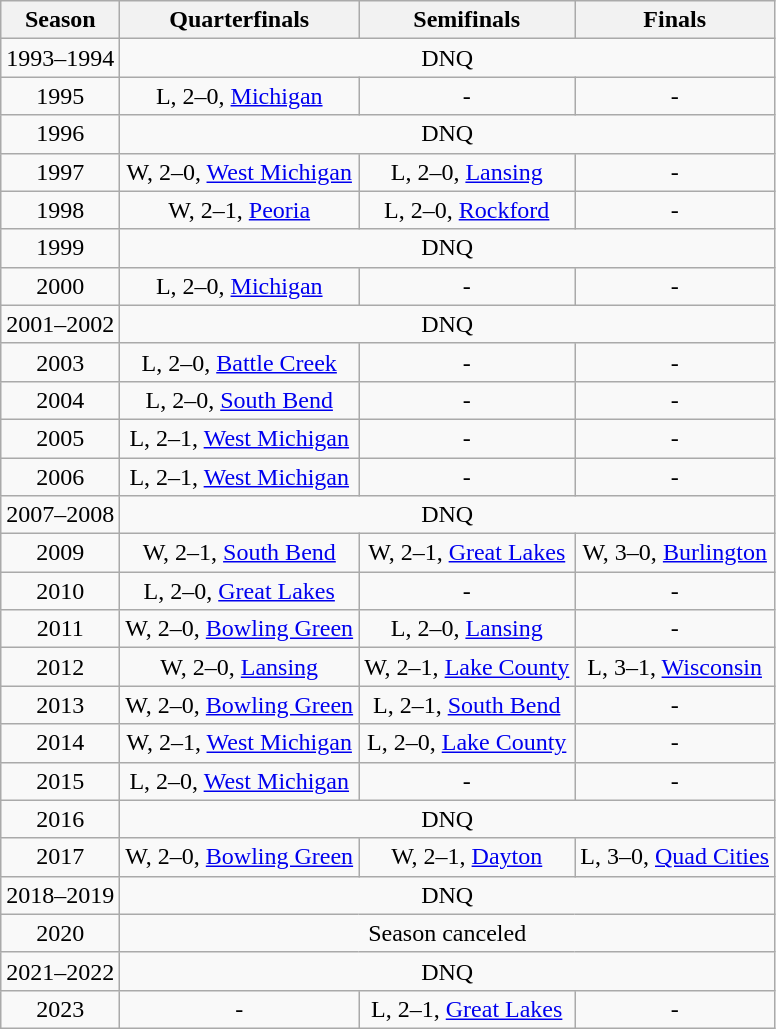<table class="wikitable" style="text-align:center">
<tr>
<th>Season</th>
<th>Quarterfinals</th>
<th>Semifinals</th>
<th>Finals</th>
</tr>
<tr>
<td>1993–1994</td>
<td colspan="3">DNQ</td>
</tr>
<tr>
<td>1995</td>
<td>L, 2–0, <a href='#'>Michigan</a></td>
<td>-</td>
<td>-</td>
</tr>
<tr>
<td>1996</td>
<td colspan="3">DNQ</td>
</tr>
<tr>
<td>1997</td>
<td>W, 2–0, <a href='#'>West Michigan</a></td>
<td>L, 2–0, <a href='#'>Lansing</a></td>
<td>-</td>
</tr>
<tr>
<td>1998</td>
<td>W, 2–1, <a href='#'>Peoria</a></td>
<td>L, 2–0, <a href='#'>Rockford</a></td>
<td>-</td>
</tr>
<tr>
<td>1999</td>
<td colspan="3">DNQ</td>
</tr>
<tr>
<td>2000</td>
<td>L, 2–0, <a href='#'>Michigan</a></td>
<td>-</td>
<td>-</td>
</tr>
<tr>
<td>2001–2002</td>
<td colspan="3">DNQ</td>
</tr>
<tr>
<td>2003</td>
<td>L, 2–0, <a href='#'>Battle Creek</a></td>
<td>-</td>
<td>-</td>
</tr>
<tr>
<td>2004</td>
<td>L, 2–0, <a href='#'>South Bend</a></td>
<td>-</td>
<td>-</td>
</tr>
<tr>
<td>2005</td>
<td>L, 2–1, <a href='#'>West Michigan</a></td>
<td>-</td>
<td>-</td>
</tr>
<tr>
<td>2006</td>
<td>L, 2–1, <a href='#'>West Michigan</a></td>
<td>-</td>
<td>-</td>
</tr>
<tr>
<td>2007–2008</td>
<td colspan="3">DNQ</td>
</tr>
<tr>
<td>2009</td>
<td>W, 2–1, <a href='#'>South Bend</a></td>
<td>W, 2–1, <a href='#'>Great Lakes</a></td>
<td>W, 3–0, <a href='#'>Burlington</a></td>
</tr>
<tr>
<td>2010</td>
<td>L, 2–0, <a href='#'>Great Lakes</a></td>
<td>-</td>
<td>-</td>
</tr>
<tr>
<td>2011</td>
<td>W, 2–0, <a href='#'>Bowling Green</a></td>
<td>L, 2–0, <a href='#'>Lansing</a></td>
<td>-</td>
</tr>
<tr>
<td>2012</td>
<td>W, 2–0, <a href='#'>Lansing</a></td>
<td>W, 2–1, <a href='#'>Lake County</a></td>
<td>L, 3–1, <a href='#'>Wisconsin</a></td>
</tr>
<tr>
<td>2013</td>
<td>W, 2–0, <a href='#'>Bowling Green</a></td>
<td>L, 2–1, <a href='#'>South Bend</a></td>
<td>-</td>
</tr>
<tr>
<td>2014</td>
<td>W, 2–1, <a href='#'>West Michigan</a></td>
<td>L, 2–0, <a href='#'>Lake County</a></td>
<td>-</td>
</tr>
<tr>
<td>2015</td>
<td>L, 2–0, <a href='#'>West Michigan</a></td>
<td>-</td>
<td>-</td>
</tr>
<tr>
<td>2016</td>
<td colspan="3">DNQ</td>
</tr>
<tr>
<td>2017</td>
<td>W, 2–0, <a href='#'>Bowling Green</a></td>
<td>W, 2–1, <a href='#'>Dayton</a></td>
<td>L, 3–0, <a href='#'>Quad Cities</a></td>
</tr>
<tr>
<td>2018–2019</td>
<td colspan="3">DNQ</td>
</tr>
<tr>
<td>2020</td>
<td colspan="3">Season canceled</td>
</tr>
<tr>
<td>2021–2022</td>
<td colspan="3">DNQ</td>
</tr>
<tr>
<td>2023</td>
<td>-</td>
<td>L, 2–1, <a href='#'>Great Lakes</a></td>
<td>-</td>
</tr>
</table>
